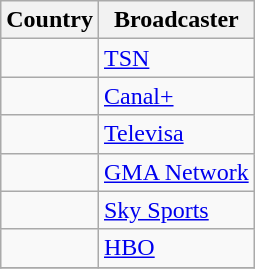<table class="wikitable">
<tr>
<th align=center>Country</th>
<th align=center>Broadcaster</th>
</tr>
<tr>
<td></td>
<td><a href='#'>TSN</a></td>
</tr>
<tr>
<td></td>
<td><a href='#'>Canal+</a></td>
</tr>
<tr>
<td></td>
<td><a href='#'>Televisa</a></td>
</tr>
<tr>
<td></td>
<td><a href='#'>GMA Network</a></td>
</tr>
<tr>
<td></td>
<td><a href='#'>Sky Sports</a></td>
</tr>
<tr>
<td></td>
<td><a href='#'>HBO</a></td>
</tr>
<tr>
</tr>
</table>
